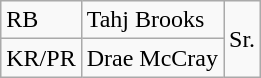<table class="wikitable">
<tr>
<td>RB</td>
<td>Tahj Brooks</td>
<td rowspan="2">Sr.</td>
</tr>
<tr>
<td>KR/PR</td>
<td>Drae McCray</td>
</tr>
</table>
